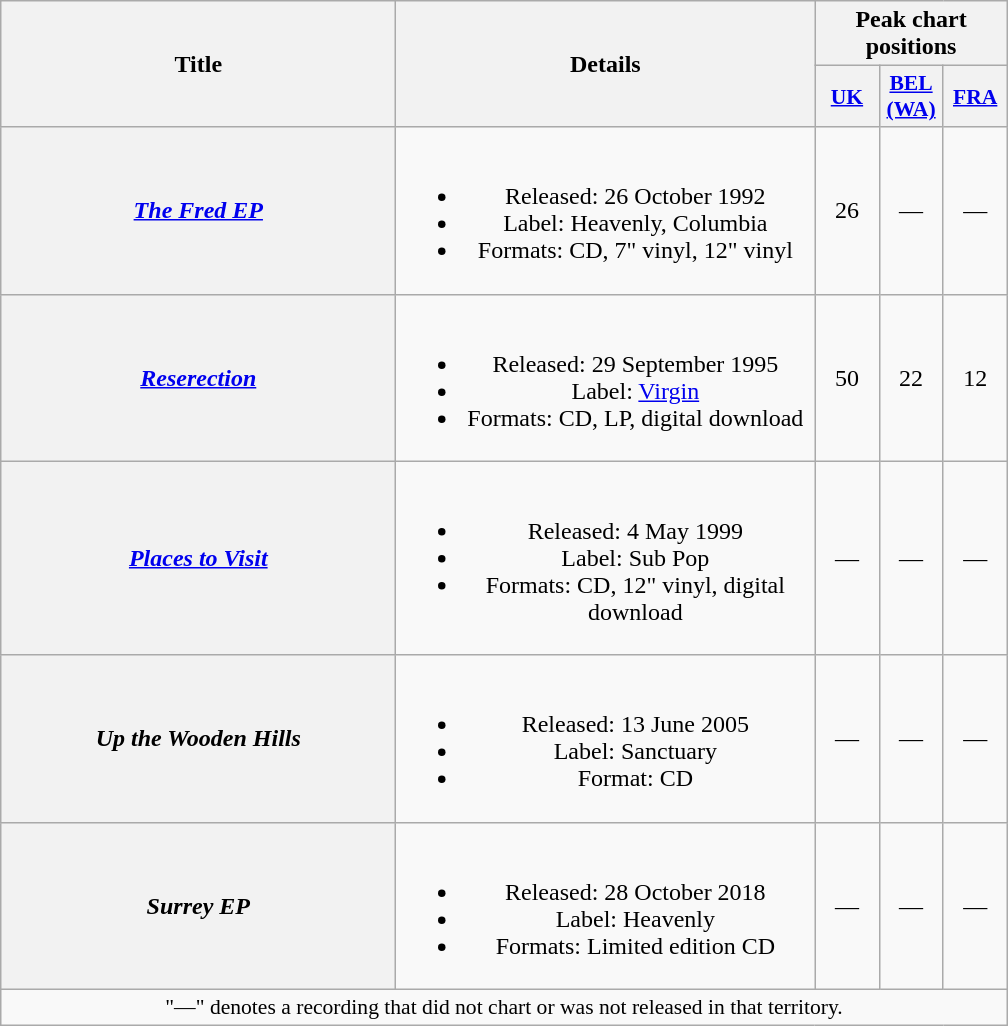<table class="wikitable plainrowheaders" style="text-align:center">
<tr>
<th scope="col" rowspan="2" style="width:16em;">Title</th>
<th scope="col" rowspan="2" style="width:17em;">Details</th>
<th scope="col" colspan="3">Peak chart positions</th>
</tr>
<tr>
<th scope="col" style="width:2.5em;font-size:90%;"><a href='#'>UK</a><br></th>
<th scope="col" style="width:2.5em;font-size:90%;"><a href='#'>BEL<br>(WA)</a><br></th>
<th scope="col" style="width:2.5em;font-size:90%;"><a href='#'>FRA</a><br></th>
</tr>
<tr>
<th scope="row"><em><a href='#'>The Fred EP</a></em><br></th>
<td><br><ul><li>Released: 26 October 1992</li><li>Label: Heavenly, Columbia</li><li>Formats: CD, 7" vinyl, 12" vinyl</li></ul></td>
<td>26</td>
<td>—</td>
<td>—</td>
</tr>
<tr>
<th scope="row"><em><a href='#'>Reserection</a></em><br></th>
<td><br><ul><li>Released: 29 September 1995</li><li>Label: <a href='#'>Virgin</a></li><li>Formats: CD, LP, digital download</li></ul></td>
<td>50</td>
<td>22</td>
<td>12</td>
</tr>
<tr>
<th scope="row"><em><a href='#'>Places to Visit</a></em></th>
<td><br><ul><li>Released: 4 May 1999</li><li>Label: Sub Pop</li><li>Formats: CD, 12" vinyl, digital download</li></ul></td>
<td>—</td>
<td>—</td>
<td>—</td>
</tr>
<tr>
<th scope="row"><em>Up the Wooden Hills</em></th>
<td><br><ul><li>Released: 13 June 2005</li><li>Label: Sanctuary</li><li>Format: CD</li></ul></td>
<td>—</td>
<td>—</td>
<td>—</td>
</tr>
<tr>
<th scope="row"><em>Surrey EP</em></th>
<td><br><ul><li>Released: 28 October 2018</li><li>Label: Heavenly</li><li>Formats: Limited edition CD</li></ul></td>
<td>—</td>
<td>—</td>
<td>—</td>
</tr>
<tr>
<td colspan="5" style="font-size:90%">"—" denotes a recording that did not chart or was not released in that territory.</td>
</tr>
</table>
